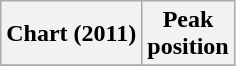<table class="wikitable plainrowheaders">
<tr>
<th>Chart (2011)</th>
<th>Peak<br>position</th>
</tr>
<tr>
</tr>
</table>
